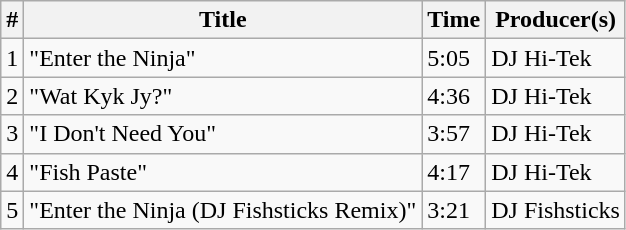<table class="wikitable">
<tr>
<th>#</th>
<th>Title</th>
<th>Time</th>
<th>Producer(s)</th>
</tr>
<tr>
<td>1</td>
<td>"Enter the Ninja"</td>
<td>5:05</td>
<td>DJ Hi-Tek</td>
</tr>
<tr>
<td>2</td>
<td>"Wat Kyk Jy?"</td>
<td>4:36</td>
<td>DJ Hi-Tek</td>
</tr>
<tr>
<td>3</td>
<td>"I Don't Need You"</td>
<td>3:57</td>
<td>DJ Hi-Tek</td>
</tr>
<tr>
<td>4</td>
<td>"Fish Paste"</td>
<td>4:17</td>
<td>DJ Hi-Tek</td>
</tr>
<tr>
<td>5</td>
<td>"Enter the Ninja (DJ Fishsticks Remix)"</td>
<td>3:21</td>
<td>DJ Fishsticks</td>
</tr>
</table>
